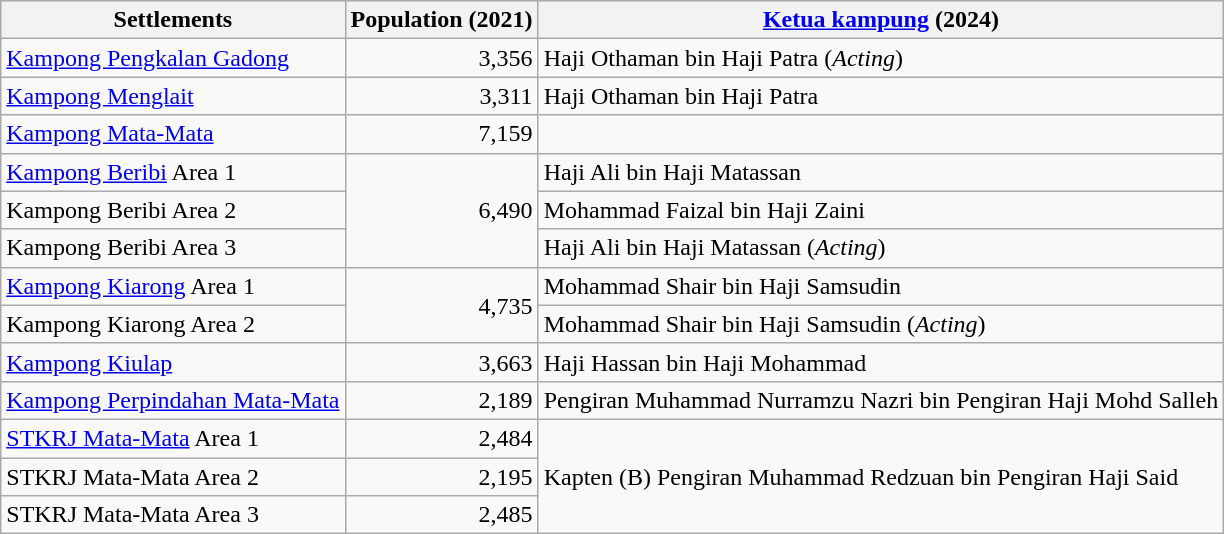<table class="wikitable">
<tr>
<th>Settlements</th>
<th>Population (2021)</th>
<th><a href='#'>Ketua kampung</a> (2024)</th>
</tr>
<tr>
<td><a href='#'>Kampong Pengkalan Gadong</a></td>
<td align="right">3,356</td>
<td>Haji Othaman bin Haji Patra (<em>Acting</em>)</td>
</tr>
<tr>
<td><a href='#'>Kampong Menglait</a></td>
<td align="right">3,311</td>
<td>Haji Othaman bin Haji Patra</td>
</tr>
<tr>
<td><a href='#'>Kampong Mata-Mata</a></td>
<td align="right">7,159</td>
<td></td>
</tr>
<tr>
<td><a href='#'>Kampong Beribi</a> Area 1</td>
<td rowspan="3" align="right">6,490</td>
<td>Haji Ali bin Haji Matassan</td>
</tr>
<tr>
<td>Kampong Beribi Area 2</td>
<td>Mohammad Faizal bin Haji Zaini</td>
</tr>
<tr>
<td>Kampong Beribi Area 3</td>
<td>Haji Ali bin Haji Matassan (<em>Acting</em>)</td>
</tr>
<tr>
<td><a href='#'>Kampong Kiarong</a> Area 1</td>
<td rowspan="2" align="right">4,735</td>
<td>Mohammad Shair bin Haji Samsudin</td>
</tr>
<tr>
<td>Kampong Kiarong Area 2</td>
<td>Mohammad Shair bin Haji Samsudin (<em>Acting</em>)</td>
</tr>
<tr>
<td><a href='#'>Kampong Kiulap</a></td>
<td align="right">3,663</td>
<td>Haji Hassan bin Haji Mohammad</td>
</tr>
<tr>
<td><a href='#'>Kampong Perpindahan Mata-Mata</a></td>
<td align="right">2,189</td>
<td>Pengiran Muhammad Nurramzu Nazri bin Pengiran Haji Mohd Salleh</td>
</tr>
<tr>
<td><a href='#'>STKRJ Mata-Mata</a> Area 1</td>
<td align="right">2,484</td>
<td rowspan="3">Kapten (B) Pengiran Muhammad Redzuan bin Pengiran Haji Said</td>
</tr>
<tr>
<td>STKRJ Mata-Mata Area 2</td>
<td align="right">2,195</td>
</tr>
<tr>
<td>STKRJ Mata-Mata Area 3</td>
<td align="right">2,485</td>
</tr>
</table>
